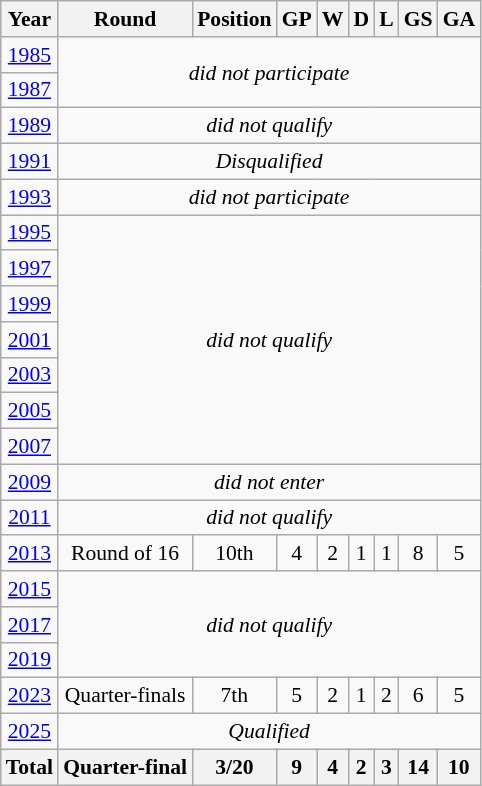<table class="wikitable" style="text-align: center;font-size:90%;">
<tr>
<th>Year</th>
<th>Round</th>
<th>Position</th>
<th>GP</th>
<th>W</th>
<th>D</th>
<th>L</th>
<th>GS</th>
<th>GA</th>
</tr>
<tr>
<td> <a href='#'>1985</a></td>
<td rowspan=2 colspan=8><em>did not participate</em></td>
</tr>
<tr>
<td> <a href='#'>1987</a></td>
</tr>
<tr>
<td> <a href='#'>1989</a></td>
<td rowspan=1 colspan=8><em>did not qualify</em></td>
</tr>
<tr>
<td> <a href='#'>1991</a></td>
<td rowspan=1 colspan=8><em>Disqualified</em></td>
</tr>
<tr>
<td> <a href='#'>1993</a></td>
<td rowspan=1 colspan=8><em>did not participate</em></td>
</tr>
<tr>
<td> <a href='#'>1995</a></td>
<td rowspan=7 colspan=8><em>did not qualify</em></td>
</tr>
<tr>
<td> <a href='#'>1997</a></td>
</tr>
<tr>
<td> <a href='#'>1999</a></td>
</tr>
<tr>
<td> <a href='#'>2001</a></td>
</tr>
<tr>
<td> <a href='#'>2003</a></td>
</tr>
<tr>
<td> <a href='#'>2005</a></td>
</tr>
<tr>
<td> <a href='#'>2007</a></td>
</tr>
<tr>
<td> <a href='#'>2009</a></td>
<td rowspan=1 colspan=8><em>did not enter</em></td>
</tr>
<tr>
<td> <a href='#'>2011</a></td>
<td rowspan=1 colspan=8><em>did not qualify</em></td>
</tr>
<tr>
<td> <a href='#'>2013</a></td>
<td>Round of 16</td>
<td>10th</td>
<td>4</td>
<td>2</td>
<td>1</td>
<td>1</td>
<td>8</td>
<td>5</td>
</tr>
<tr>
<td> <a href='#'>2015</a></td>
<td rowspan=3 colspan=8><em>did not qualify</em></td>
</tr>
<tr>
<td> <a href='#'>2017</a></td>
</tr>
<tr>
<td> <a href='#'>2019</a></td>
</tr>
<tr>
<td> <a href='#'>2023</a></td>
<td>Quarter-finals</td>
<td>7th</td>
<td>5</td>
<td>2</td>
<td>1</td>
<td>2</td>
<td>6</td>
<td>5</td>
</tr>
<tr>
<td> <a href='#'>2025</a></td>
<td colspan=8><em>Qualified</em></td>
</tr>
<tr>
<th>Total</th>
<th>Quarter-final</th>
<th>3/20</th>
<th>9</th>
<th>4</th>
<th>2</th>
<th>3</th>
<th>14</th>
<th>10</th>
</tr>
</table>
